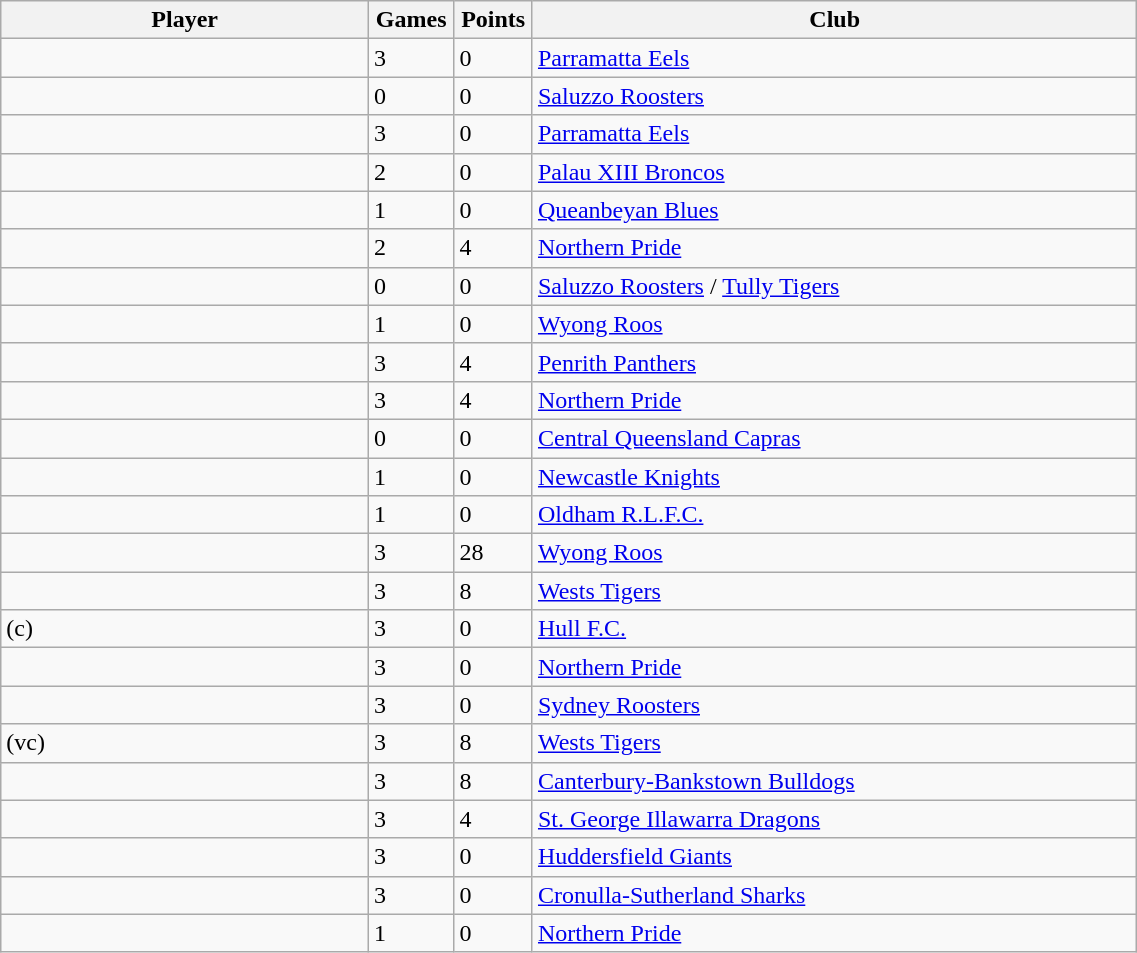<table class="wikitable sortable" style="width:60%;text-align:left">
<tr>
<th width=28%>Player</th>
<th width=2%>Games</th>
<th width=2%>Points</th>
<th width=46%>Club</th>
</tr>
<tr>
<td></td>
<td>3</td>
<td>0</td>
<td> <a href='#'>Parramatta Eels</a></td>
</tr>
<tr>
<td></td>
<td>0</td>
<td>0</td>
<td> <a href='#'>Saluzzo Roosters</a></td>
</tr>
<tr>
<td></td>
<td>3</td>
<td>0</td>
<td> <a href='#'>Parramatta Eels</a></td>
</tr>
<tr>
<td></td>
<td>2</td>
<td>0</td>
<td> <a href='#'>Palau XIII Broncos</a></td>
</tr>
<tr>
<td></td>
<td>1</td>
<td>0</td>
<td> <a href='#'>Queanbeyan Blues</a></td>
</tr>
<tr>
<td></td>
<td>2</td>
<td>4</td>
<td> <a href='#'>Northern Pride</a></td>
</tr>
<tr>
<td></td>
<td>0</td>
<td>0</td>
<td> <a href='#'>Saluzzo Roosters</a> /  <a href='#'>Tully Tigers</a></td>
</tr>
<tr>
<td></td>
<td>1</td>
<td>0</td>
<td> <a href='#'>Wyong Roos</a></td>
</tr>
<tr>
<td></td>
<td>3</td>
<td>4</td>
<td> <a href='#'>Penrith Panthers</a></td>
</tr>
<tr>
<td></td>
<td>3</td>
<td>4</td>
<td> <a href='#'>Northern Pride</a></td>
</tr>
<tr>
<td></td>
<td>0</td>
<td>0</td>
<td> <a href='#'>Central Queensland Capras</a></td>
</tr>
<tr>
<td></td>
<td>1</td>
<td>0</td>
<td> <a href='#'>Newcastle Knights</a></td>
</tr>
<tr>
<td></td>
<td>1</td>
<td>0</td>
<td> <a href='#'>Oldham R.L.F.C.</a></td>
</tr>
<tr>
<td></td>
<td>3</td>
<td>28</td>
<td> <a href='#'>Wyong Roos</a></td>
</tr>
<tr>
<td></td>
<td>3</td>
<td>8</td>
<td> <a href='#'>Wests Tigers</a></td>
</tr>
<tr>
<td> (c)</td>
<td>3</td>
<td>0</td>
<td> <a href='#'>Hull F.C.</a></td>
</tr>
<tr>
<td></td>
<td>3</td>
<td>0</td>
<td> <a href='#'>Northern Pride</a></td>
</tr>
<tr>
<td></td>
<td>3</td>
<td>0</td>
<td> <a href='#'>Sydney Roosters</a></td>
</tr>
<tr>
<td> (vc)</td>
<td>3</td>
<td>8</td>
<td> <a href='#'>Wests Tigers</a></td>
</tr>
<tr>
<td></td>
<td>3</td>
<td>8</td>
<td> <a href='#'>Canterbury-Bankstown Bulldogs</a></td>
</tr>
<tr>
<td></td>
<td>3</td>
<td>4</td>
<td> <a href='#'>St. George Illawarra Dragons</a></td>
</tr>
<tr>
<td></td>
<td>3</td>
<td>0</td>
<td> <a href='#'>Huddersfield Giants</a></td>
</tr>
<tr>
<td></td>
<td>3</td>
<td>0</td>
<td> <a href='#'>Cronulla-Sutherland Sharks</a></td>
</tr>
<tr>
<td></td>
<td>1</td>
<td>0</td>
<td> <a href='#'>Northern Pride</a></td>
</tr>
</table>
